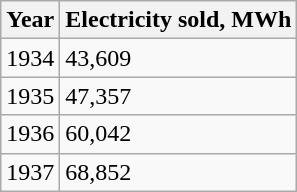<table class="wikitable">
<tr>
<th>Year</th>
<th>Electricity  sold, MWh</th>
</tr>
<tr>
<td>1934</td>
<td>43,609</td>
</tr>
<tr>
<td>1935</td>
<td>47,357</td>
</tr>
<tr>
<td>1936</td>
<td>60,042</td>
</tr>
<tr>
<td>1937</td>
<td>68,852</td>
</tr>
</table>
